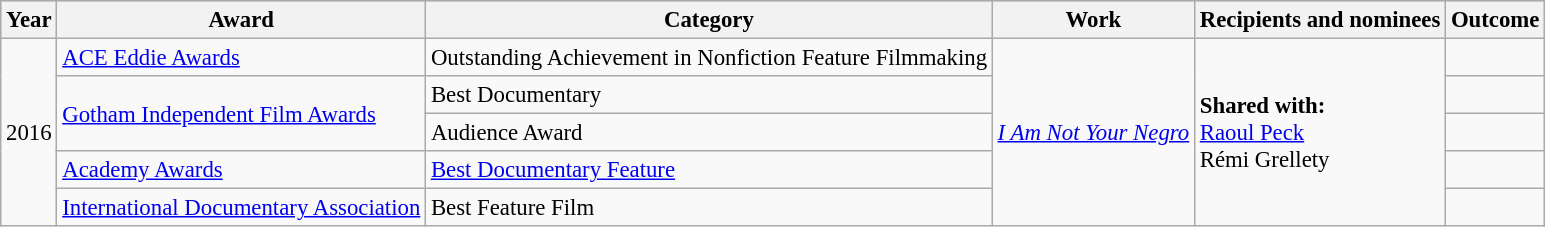<table class="wikitable" style="font-size: 95%;">
<tr style="background:#ccc; text-align:center;">
<th>Year</th>
<th>Award</th>
<th>Category</th>
<th>Work</th>
<th>Recipients and nominees</th>
<th>Outcome</th>
</tr>
<tr>
<td rowspan="5">2016</td>
<td><a href='#'>ACE Eddie Awards</a></td>
<td>Outstanding Achievement in Nonfiction Feature Filmmaking</td>
<td rowspan="5"><em><a href='#'>I Am Not Your Negro</a></em></td>
<td rowspan="5"><strong>Shared with:</strong><br><a href='#'>Raoul Peck</a><br>Rémi Grellety</td>
<td></td>
</tr>
<tr>
<td rowspan="2"><a href='#'>Gotham Independent Film Awards</a></td>
<td>Best Documentary</td>
<td></td>
</tr>
<tr>
<td>Audience Award</td>
<td></td>
</tr>
<tr>
<td><a href='#'>Academy Awards</a></td>
<td><a href='#'>Best Documentary Feature</a></td>
<td></td>
</tr>
<tr>
<td><a href='#'>International Documentary Association</a></td>
<td>Best Feature Film</td>
<td></td>
</tr>
</table>
